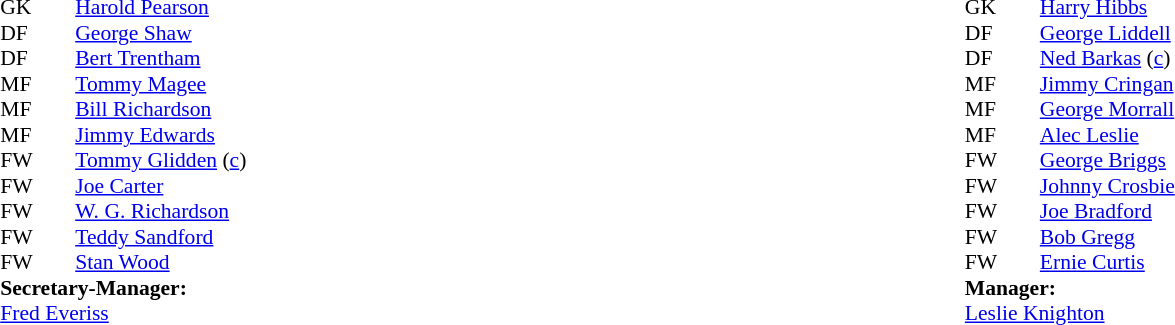<table width="100%">
<tr>
<td valign="top" width="40%"><br><table style="font-size: 90%" cellspacing="0" cellpadding="0" align="center">
<tr>
<td colspan="4"></td>
</tr>
<tr>
<th width=25></th>
<th width=25></th>
</tr>
<tr>
<td>GK</td>
<td></td>
<td> <a href='#'>Harold Pearson</a></td>
</tr>
<tr>
<td>DF</td>
<td></td>
<td> <a href='#'>George Shaw</a></td>
</tr>
<tr>
<td>DF</td>
<td></td>
<td> <a href='#'>Bert Trentham</a></td>
</tr>
<tr>
<td>MF</td>
<td></td>
<td> <a href='#'>Tommy Magee</a></td>
</tr>
<tr>
<td>MF</td>
<td></td>
<td> <a href='#'>Bill Richardson</a></td>
</tr>
<tr>
<td>MF</td>
<td></td>
<td> <a href='#'>Jimmy Edwards</a></td>
</tr>
<tr>
<td>FW</td>
<td></td>
<td> <a href='#'>Tommy Glidden</a> (<a href='#'>c</a>)</td>
</tr>
<tr>
<td>FW</td>
<td></td>
<td> <a href='#'>Joe Carter</a></td>
</tr>
<tr>
<td>FW</td>
<td></td>
<td> <a href='#'>W. G. Richardson</a></td>
</tr>
<tr>
<td>FW</td>
<td></td>
<td> <a href='#'>Teddy Sandford</a></td>
</tr>
<tr>
<td>FW</td>
<td></td>
<td> <a href='#'>Stan Wood</a></td>
</tr>
<tr>
<td colspan=3><strong>Secretary-Manager:</strong></td>
</tr>
<tr>
<td colspan=4><a href='#'>Fred Everiss</a></td>
</tr>
</table>
</td>
<td valign="top" width="50%"><br><table style="font-size: 90%" cellspacing="0" cellpadding="0" align="center">
<tr>
<td colspan="4"></td>
</tr>
<tr>
<th width=25></th>
<th width=25></th>
</tr>
<tr>
<td>GK</td>
<td></td>
<td> <a href='#'>Harry Hibbs</a></td>
</tr>
<tr>
<td>DF</td>
<td></td>
<td> <a href='#'>George Liddell</a></td>
</tr>
<tr>
<td>DF</td>
<td></td>
<td> <a href='#'>Ned Barkas</a> (<a href='#'>c</a>)</td>
</tr>
<tr>
<td>MF</td>
<td></td>
<td> <a href='#'>Jimmy Cringan</a></td>
</tr>
<tr>
<td>MF</td>
<td></td>
<td> <a href='#'>George Morrall</a></td>
</tr>
<tr>
<td>MF</td>
<td></td>
<td> <a href='#'>Alec Leslie</a></td>
</tr>
<tr>
<td>FW</td>
<td></td>
<td> <a href='#'>George Briggs</a></td>
</tr>
<tr>
<td>FW</td>
<td></td>
<td> <a href='#'>Johnny Crosbie</a></td>
</tr>
<tr>
<td>FW</td>
<td></td>
<td> <a href='#'>Joe Bradford</a></td>
</tr>
<tr>
<td>FW</td>
<td></td>
<td> <a href='#'>Bob Gregg</a></td>
</tr>
<tr>
<td>FW</td>
<td></td>
<td> <a href='#'>Ernie Curtis</a></td>
</tr>
<tr>
<td colspan=3><strong>Manager:</strong></td>
</tr>
<tr>
<td colspan=4><a href='#'>Leslie Knighton</a></td>
</tr>
</table>
</td>
</tr>
</table>
